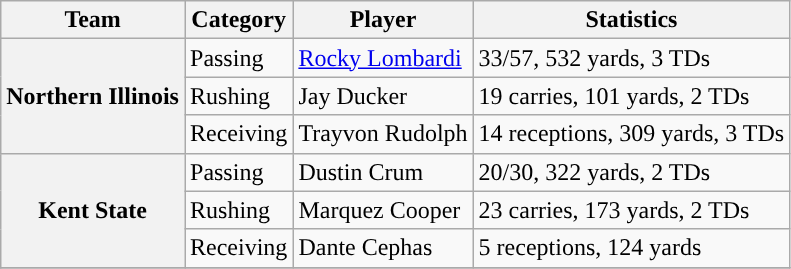<table class="wikitable" style="float: left;">
<tr>
<th>Team</th>
<th>Category</th>
<th>Player</th>
<th>Statistics</th>
</tr>
<tr>
<th rowspan=3>Northern Illinois</th>
<td>Passing</td>
<td><a href='#'>Rocky Lombardi</a></td>
<td>33/57, 532 yards, 3 TDs</td>
</tr>
<tr>
<td>Rushing</td>
<td>Jay Ducker</td>
<td>19 carries, 101 yards, 2 TDs</td>
</tr>
<tr>
<td>Receiving</td>
<td>Trayvon Rudolph</td>
<td>14 receptions, 309 yards, 3 TDs</td>
</tr>
<tr>
<th rowspan=3 style=>Kent State</th>
<td>Passing</td>
<td>Dustin Crum</td>
<td>20/30, 322 yards, 2 TDs</td>
</tr>
<tr>
<td>Rushing</td>
<td>Marquez Cooper</td>
<td>23 carries, 173 yards, 2 TDs</td>
</tr>
<tr>
<td>Receiving</td>
<td>Dante Cephas</td>
<td>5 receptions, 124 yards</td>
</tr>
<tr>
</tr>
</table>
